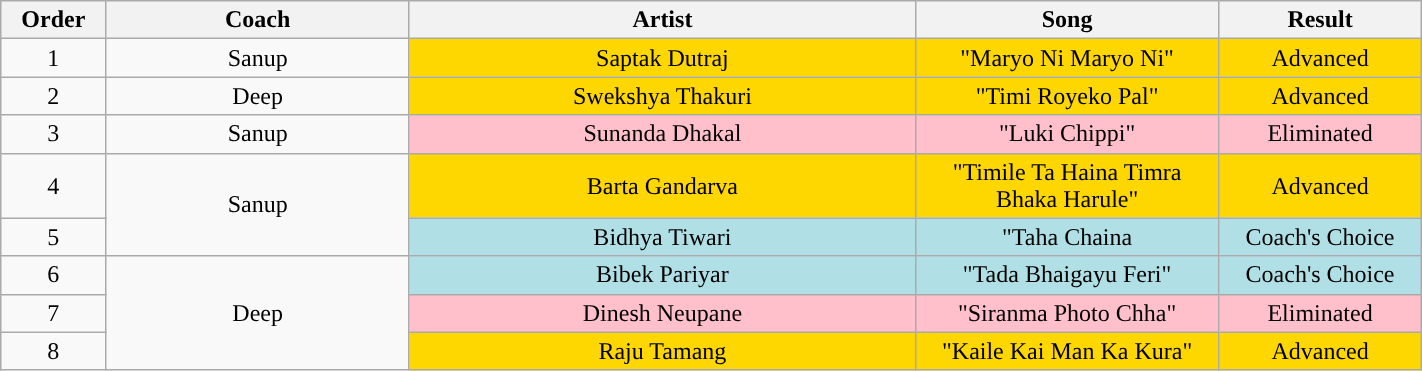<table class="wikitable plainrowheaders" style="text-align:center; width:75%;">
<tr>
<th scope="col" style="width:05%;">Order</th>
<th scope="col" style="width:15%;">Coach</th>
<th scope="col" style="width:25%;">Artist</th>
<th scope="col" style="width:15%;">Song</th>
<th scope="col" style="width:10%;">Result</th>
</tr>
<tr>
<td scope="row">1</td>
<td>Sanup</td>
<td style="background:gold">Saptak Dutraj</td>
<td style="background:gold">"Maryo Ni Maryo Ni"</td>
<td style="background:gold">Advanced</td>
</tr>
<tr>
<td scope="row">2</td>
<td>Deep</td>
<td style="background:gold">Swekshya Thakuri</td>
<td style="background:gold">"Timi Royeko Pal"</td>
<td style="background:gold">Advanced</td>
</tr>
<tr>
<td scope="row">3</td>
<td>Sanup</td>
<td style="background:pink">Sunanda Dhakal</td>
<td style="background:pink">"Luki Chippi"</td>
<td style="background:pink">Eliminated</td>
</tr>
<tr>
<td scope="row">4</td>
<td rowspan="2">Sanup</td>
<td style="background:gold">Barta Gandarva</td>
<td style="background:gold">"Timile Ta Haina Timra Bhaka Harule"</td>
<td style="background:gold">Advanced</td>
</tr>
<tr>
<td scope="row" `>5</td>
<td style="background:#b0e0e6">Bidhya Tiwari</td>
<td style="background:#b0e0e6">"Taha Chaina</td>
<td style="background:#b0e0e6">Coach's Choice</td>
</tr>
<tr>
<td scope="row">6</td>
<td rowspan="3">Deep</td>
<td style="background:#b0e0e6">Bibek Pariyar</td>
<td style="background:#b0e0e6">"Tada Bhaigayu Feri"</td>
<td style="background:#b0e0e6">Coach's Choice</td>
</tr>
<tr>
<td scope="row">7</td>
<td style="background:pink">Dinesh Neupane</td>
<td style="background:pink">"Siranma Photo Chha"</td>
<td style="background:pink">Eliminated</td>
</tr>
<tr>
<td scope="row">8</td>
<td style="background:gold">Raju Tamang</td>
<td style="background:gold">"Kaile Kai Man Ka Kura"</td>
<td style="background:gold">Advanced</td>
</tr>
</table>
